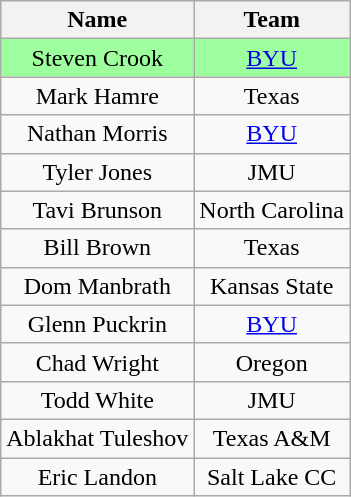<table class="wikitable" style="text-align:center">
<tr>
<th>Name</th>
<th>Team</th>
</tr>
<tr bgcolor="#9eff9e">
<td>Steven Crook</td>
<td><a href='#'>BYU</a></td>
</tr>
<tr>
<td>Mark Hamre</td>
<td>Texas</td>
</tr>
<tr>
<td>Nathan Morris</td>
<td><a href='#'>BYU</a></td>
</tr>
<tr>
<td>Tyler Jones</td>
<td>JMU</td>
</tr>
<tr>
<td>Tavi Brunson</td>
<td>North Carolina</td>
</tr>
<tr>
<td>Bill Brown</td>
<td>Texas</td>
</tr>
<tr>
<td>Dom Manbrath</td>
<td>Kansas State</td>
</tr>
<tr>
<td>Glenn Puckrin</td>
<td><a href='#'>BYU</a></td>
</tr>
<tr>
<td>Chad Wright</td>
<td>Oregon</td>
</tr>
<tr>
<td>Todd White</td>
<td>JMU</td>
</tr>
<tr>
<td>Ablakhat Tuleshov</td>
<td>Texas A&M</td>
</tr>
<tr>
<td>Eric Landon</td>
<td>Salt Lake CC</td>
</tr>
</table>
